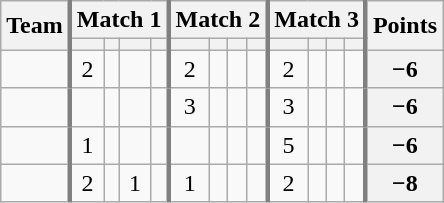<table class="wikitable sortable" style="text-align:center;">
<tr>
<th rowspan=2>Team</th>
<th colspan=4 style="border-left:3px solid gray">Match 1</th>
<th colspan=4 style="border-left:3px solid gray">Match 2</th>
<th colspan=4 style="border-left:3px solid gray">Match 3</th>
<th rowspan=2 style="border-left:3px solid gray">Points</th>
</tr>
<tr>
<th style="border-left:3px solid gray"></th>
<th></th>
<th></th>
<th></th>
<th style="border-left:3px solid gray"></th>
<th></th>
<th></th>
<th></th>
<th style="border-left:3px solid gray"></th>
<th></th>
<th></th>
<th></th>
</tr>
<tr>
<td align=left></td>
<td style="border-left:3px solid gray">2</td>
<td></td>
<td></td>
<td></td>
<td style="border-left:3px solid gray">2</td>
<td></td>
<td></td>
<td></td>
<td style="border-left:3px solid gray">2</td>
<td></td>
<td></td>
<td></td>
<th style="border-left:3px solid gray">−6</th>
</tr>
<tr>
<td align=left></td>
<td style="border-left:3px solid gray"></td>
<td></td>
<td></td>
<td></td>
<td style="border-left:3px solid gray">3</td>
<td></td>
<td></td>
<td></td>
<td style="border-left:3px solid gray">3</td>
<td></td>
<td></td>
<td></td>
<th style="border-left:3px solid gray">−6</th>
</tr>
<tr>
<td align=left></td>
<td style="border-left:3px solid gray">1</td>
<td></td>
<td></td>
<td></td>
<td style="border-left:3px solid gray"></td>
<td></td>
<td></td>
<td></td>
<td style="border-left:3px solid gray">5</td>
<td></td>
<td></td>
<td></td>
<th style="border-left:3px solid gray">−6</th>
</tr>
<tr>
<td align=left></td>
<td style="border-left:3px solid gray">2</td>
<td></td>
<td>1</td>
<td></td>
<td style="border-left:3px solid gray">1</td>
<td></td>
<td></td>
<td></td>
<td style="border-left:3px solid gray">2</td>
<td></td>
<td></td>
<td></td>
<th style="border-left:3px solid gray">−8</th>
</tr>
</table>
